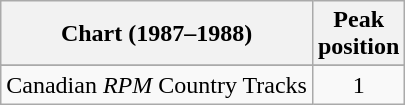<table class="wikitable sortable">
<tr>
<th align="left">Chart (1987–1988)</th>
<th align="center">Peak<br>position</th>
</tr>
<tr>
</tr>
<tr>
<td align="left">Canadian <em>RPM</em> Country Tracks</td>
<td align="center">1</td>
</tr>
</table>
